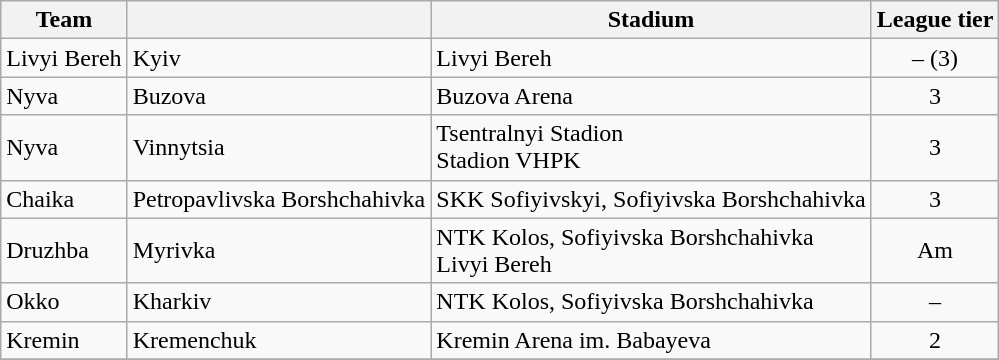<table class="wikitable sortable" style="text-align: left;">
<tr>
<th>Team</th>
<th></th>
<th>Stadium</th>
<th>League tier</th>
</tr>
<tr>
<td>Livyi Bereh</td>
<td>Kyiv</td>
<td>Livyi Bereh</td>
<td align=center>– (3)</td>
</tr>
<tr>
<td>Nyva</td>
<td>Buzova</td>
<td>Buzova Arena</td>
<td align=center>3</td>
</tr>
<tr>
<td>Nyva</td>
<td>Vinnytsia</td>
<td>Tsentralnyi Stadion<br>Stadion VHPK</td>
<td align=center>3</td>
</tr>
<tr>
<td>Chaika</td>
<td>Petropavlivska Borshchahivka</td>
<td>SKK Sofiyivskyi, Sofiyivska Borshchahivka</td>
<td align=center>3</td>
</tr>
<tr>
<td>Druzhba</td>
<td>Myrivka</td>
<td>NTK Kolos, Sofiyivska Borshchahivka<br>Livyi Bereh</td>
<td align=center>Am</td>
</tr>
<tr>
<td>Okko</td>
<td>Kharkiv</td>
<td>NTK Kolos, Sofiyivska Borshchahivka</td>
<td align=center>–</td>
</tr>
<tr>
<td>Kremin</td>
<td>Kremenchuk</td>
<td>Kremin Arena im. Babayeva</td>
<td align=center>2</td>
</tr>
<tr>
</tr>
</table>
